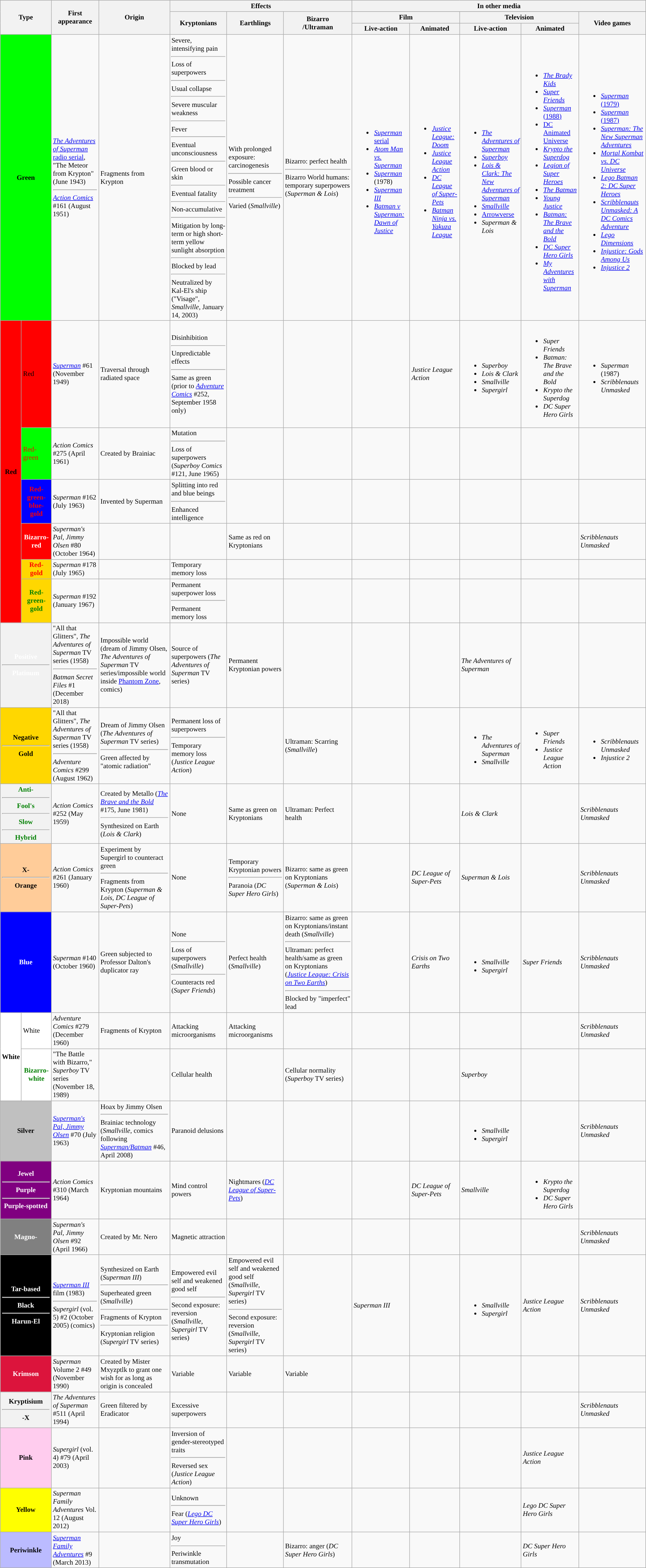<table class="wikitable sortable sticky-header-multi" style="width:100%; font-size:84%;" id="softwarelist">
<tr>
<th rowspan="4" colspan="2">Type</th>
<th rowspan="4">First appearance</th>
<th rowspan="4">Origin</th>
<th colspan="3">Effects</th>
<th colspan="5">In other media</th>
</tr>
<tr>
<th rowspan="3">Kryptonians</th>
<th rowspan="3">Earthlings</th>
<th rowspan="3">Bizarro<br>/Ultraman</th>
</tr>
<tr>
<th colspan="2">Film</th>
<th colspan="2">Television</th>
<th rowspan="2">Video games</th>
</tr>
<tr>
<th>Live-action</th>
<th>Animated</th>
<th>Live-action</th>
<th>Animated</th>
</tr>
<tr>
<th colspan="2" style="background:lime; color:black;">Green</th>
<td><a href='#'><em>The Adventures of Superman</em> radio serial</a>, "The Meteor from Krypton" (June 1943)<hr><em><a href='#'>Action Comics</a></em> #161 (August 1951)</td>
<td>Fragments from Krypton</td>
<td>Severe, intensifying pain<hr>Loss of superpowers<hr>Usual collapse<hr>Severe muscular weakness<hr>Fever<hr>Eventual unconsciousness<hr>Green blood or skin<hr>Eventual fatality<hr>Non-accumulative<hr>Mitigation by long-term or high short-term yellow sunlight absorption<hr>Blocked by lead<hr>Neutralized by Kal-El's ship ("Visage", <em>Smallville</em>, January 14, 2003)</td>
<td>With prolonged exposure: carcinogenesis<hr>Possible cancer treatment<hr>Varied (<em>Smallville</em>)</td>
<td>Bizarro: perfect health<hr>Bizarro World humans: temporary superpowers (<em>Superman & Lois</em>)</td>
<td><br><ul><li><a href='#'><em>Superman</em> serial</a></li><li><em><a href='#'>Atom Man vs. Superman</a></em></li><li><em><a href='#'>Superman</a></em> (1978)</li><li><em><a href='#'>Superman III</a></em></li><li><em><a href='#'>Batman v Superman: Dawn of Justice</a></em></li></ul></td>
<td><br><ul><li><em><a href='#'>Justice League: Doom</a></em></li><li><em><a href='#'>Justice League Action</a></em></li><li><em><a href='#'>DC League of Super-Pets</a></em></li><li><em><a href='#'>Batman Ninja vs. Yakuza League</a></em></li></ul></td>
<td><br><ul><li><em><a href='#'>The Adventures of Superman</a></em></li><li><em><a href='#'>Superboy</a></em></li><li><em><a href='#'>Lois & Clark: The New Adventures of Superman</a></em></li><li><em><a href='#'>Smallville</a></em></li><li><a href='#'>Arrowverse</a></li><li><em>Superman & Lois</em></li></ul></td>
<td><br><ul><li><em><a href='#'>The Brady Kids</a></em></li><li><em><a href='#'>Super Friends</a></em></li><li><a href='#'><em>Superman</em> (1988)</a></li><li><a href='#'>DC Animated Universe</a></li><li><em><a href='#'>Krypto the Superdog</a></em></li><li><em><a href='#'>Legion of Super Heroes</a></em></li><li><em><a href='#'>The Batman</a></em></li><li><em><a href='#'>Young Justice</a></em></li><li><em><a href='#'>Batman: The Brave and the Bold</a></em></li><li><em><a href='#'>DC Super Hero Girls</a></em></li><li><em><a href='#'>My Adventures with Superman</a></em></li></ul></td>
<td><br><ul><li><a href='#'><em>Superman</em> (1979)</a></li><li><a href='#'><em>Superman</em> (1987)</a></li><li><em><a href='#'>Superman: The New Superman Adventures</a></em></li><li><em><a href='#'>Mortal Kombat vs. DC Universe</a></em></li><li><em><a href='#'>Lego Batman 2: DC Super Heroes</a></em></li><li><em><a href='#'>Scribblenauts Unmasked: A DC Comics Adventure</a></em></li><li><em><a href='#'>Lego Dimensions</a></em></li><li><em><a href='#'>Injustice: Gods Among Us</a></em></li><li><em><a href='#'>Injustice 2</a></em></li></ul></td>
</tr>
<tr>
<th rowspan="6" style="background:red; color:black;">Red</th>
<td style="background: red; color: black;">Red</td>
<td><em><a href='#'>Superman</a></em> #61 (November 1949)</td>
<td>Traversal through radiated space</td>
<td>Disinhibition<hr>Unpredictable effects<hr>Same as green (prior to <em><a href='#'>Adventure Comics</a></em> #252, September 1958 only)</td>
<td></td>
<td></td>
<td></td>
<td><em>Justice League Action</em></td>
<td><br><ul><li><em>Superboy</em></li><li><em>Lois & Clark</em></li><li><em>Smallville</em></li><li><em>Supergirl</em></li></ul></td>
<td><br><ul><li><em>Super Friends</em></li><li><em>Batman: The Brave and the Bold</em></li><li><em>Krypto the Superdog</em></li><li><em>DC Super Hero Girls</em></li></ul></td>
<td><br><ul><li><em>Superman</em> (1987)</li><li><em>Scribblenauts Unmasked</em></li></ul></td>
</tr>
<tr>
<td style="background: lime; color: red;">Red-green</td>
<td><em>Action Comics</em> #275 (April 1961)</td>
<td>Created by Brainiac</td>
<td>Mutation<hr>Loss of superpowers (<em>Superboy Comics</em> #121, June 1965)</td>
<td></td>
<td></td>
<td></td>
<td></td>
<td></td>
<td></td>
<td></td>
</tr>
<tr>
<th style="background: blue; color: red;">Red-green-blue-gold</th>
<td><em>Superman</em> #162 (July 1963)</td>
<td>Invented by Superman</td>
<td>Splitting into red and blue beings<hr>Enhanced intelligence</td>
<td></td>
<td></td>
<td></td>
<td></td>
<td></td>
<td></td>
<td></td>
</tr>
<tr>
<th style="background: red; color: white;">Bizarro-red</th>
<td><em>Superman's Pal, Jimmy Olsen</em> #80 (October 1964)</td>
<td></td>
<td></td>
<td>Same as red on Kryptonians</td>
<td></td>
<td></td>
<td></td>
<td></td>
<td></td>
<td><em>Scribblenauts Unmasked</em></td>
</tr>
<tr>
<th style="background: gold; color: red;">Red-gold</th>
<td><em>Superman</em> #178 (July 1965)</td>
<td></td>
<td>Temporary memory loss</td>
<td></td>
<td></td>
<td></td>
<td></td>
<td></td>
<td></td>
<td></td>
</tr>
<tr>
<th style="background: gold; color: green;">Red-green-gold</th>
<td><em>Superman</em> #192 (January 1967)</td>
<td></td>
<td>Permanent superpower loss<hr>Permanent memory loss</td>
<td></td>
<td></td>
<td></td>
<td></td>
<td></td>
<td></td>
<td></td>
</tr>
<tr>
<th colspan="2" style="color: white;">Positive<hr>Platinum</th>
<td>"All that Glitters", <em>The Adventures of Superman</em> TV series (1958)<hr><em>Batman Secret Files</em> #1 (December 2018)</td>
<td>Impossible world (dream of Jimmy Olsen, <em>The Adventures of Superman</em> TV series/impossible world inside <a href='#'>Phantom Zone</a>, comics)</td>
<td>Source of superpowers (<em>The Adventures of Superman</em> TV series)</td>
<td>Permanent Kryptonian powers</td>
<td></td>
<td></td>
<td></td>
<td><em>The Adventures of Superman</em></td>
<td></td>
<td></td>
</tr>
<tr>
<th colspan="2" style="background: gold; color: black;">Negative<hr>Gold</th>
<td>"All that Glitters", <em>The Adventures of Superman</em> TV series (1958)<hr><em>Adventure Comics</em> #299 (August 1962)</td>
<td>Dream of Jimmy Olsen (<em>The Adventures of Superman</em> TV series)<hr>Green affected by "atomic radiation"</td>
<td>Permanent loss of superpowers<hr>Temporary memory loss (<em>Justice League Action</em>)</td>
<td></td>
<td>Ultraman: Scarring (<em>Smallville</em>)</td>
<td></td>
<td></td>
<td><br><ul><li><em>The Adventures of Superman</em></li><li><em>Smallville</em></li></ul></td>
<td><br><ul><li><em>Super Friends</em></li><li><em>Justice League Action</em></li></ul></td>
<td><br><ul><li><em>Scribblenauts Unmasked</em></li><li><em>Injustice 2</em></li></ul></td>
</tr>
<tr>
<th colspan="2" style="color: green;">Anti-<hr>Fool's<hr>Slow<hr>Hybrid</th>
<td><em>Action Comics</em> #252 (May 1959)</td>
<td>Created by Metallo (<em><a href='#'>The Brave and the Bold</a></em> #175, June 1981)<hr>Synthesized on Earth (<em>Lois & Clark</em>)</td>
<td>None</td>
<td>Same as green on Kryptonians</td>
<td>Ultraman: Perfect health</td>
<td></td>
<td></td>
<td><em>Lois & Clark</em></td>
<td></td>
<td><em>Scribblenauts Unmasked</em></td>
</tr>
<tr>
<th colspan="2" style="background:#fc9;">X-<hr>Orange</th>
<td><em>Action Comics</em> #261 (January 1960)</td>
<td>Experiment by Supergirl to counteract green<hr>Fragments from Krypton (<em>Superman & Lois</em>, <em>DC League of Super-Pets</em>)</td>
<td>None</td>
<td>Temporary Kryptonian powers<hr>Paranoia (<em>DC Super Hero Girls</em>)</td>
<td>Bizarro: same as green on Kryptonians (<em>Superman & Lois</em>)</td>
<td></td>
<td><em>DC League of Super-Pets</em></td>
<td><em>Superman & Lois</em></td>
<td></td>
<td><em>Scribblenauts Unmasked</em></td>
</tr>
<tr>
<th colspan="2" style="background: blue; color: white;">Blue</th>
<td><em>Superman</em> #140 (October 1960)</td>
<td>Green subjected to Professor Dalton's duplicator ray</td>
<td>None<hr>Loss of superpowers (<em>Smallville</em>)<hr>Counteracts red (<em>Super Friends</em>)</td>
<td>Perfect health (<em>Smallville</em>)</td>
<td>Bizarro: same as green on Kryptonians/instant death (<em>Smallville</em>)<hr>Ultraman: perfect health/same as green on Kryptonians (<em><a href='#'>Justice League: Crisis on Two Earths</a></em>)<hr>Blocked by "imperfect" lead</td>
<td></td>
<td><em>Crisis on Two Earths</em></td>
<td><br><ul><li><em>Smallville</em></li><li><em>Supergirl</em></li></ul></td>
<td><em>Super Friends</em></td>
<td><em>Scribblenauts Unmasked</em></td>
</tr>
<tr>
<th rowspan="2" style="background:#FFFFFF">White</th>
<td style="background: white; color: black;">White</td>
<td><em>Adventure Comics</em> #279 (December 1960)</td>
<td>Fragments of Krypton</td>
<td>Attacking microorganisms</td>
<td>Attacking microorganisms</td>
<td></td>
<td></td>
<td></td>
<td></td>
<td></td>
<td><em>Scribblenauts Unmasked</em></td>
</tr>
<tr>
<th style="background: white; color: green;">Bizarro-white</th>
<td>"The Battle with Bizarro," <em>Superboy</em> TV series (November 18, 1989)</td>
<td></td>
<td>Cellular health</td>
<td></td>
<td>Cellular normality (<em>Superboy</em> TV series)</td>
<td></td>
<td></td>
<td><em>Superboy</em></td>
<td></td>
<td></td>
</tr>
<tr>
<th colspan="2" style="background: silver; color: black;">Silver</th>
<td><em><a href='#'>Superman's Pal, Jimmy Olsen</a></em> #70 (July 1963)</td>
<td>Hoax by Jimmy Olsen<hr>Brainiac technology (<em>Smallville</em>, comics following <em><a href='#'>Superman/Batman</a></em> #46, April 2008)</td>
<td>Paranoid delusions</td>
<td></td>
<td></td>
<td></td>
<td></td>
<td><br><ul><li><em>Smallville</em></li><li><em>Supergirl</em></li></ul></td>
<td></td>
<td><em>Scribblenauts Unmasked</em></td>
</tr>
<tr>
<th colspan="2" style="background: purple; color: white;">Jewel<hr>Purple<hr>Purple-spotted</th>
<td><em>Action Comics</em> #310 (March 1964)</td>
<td>Kryptonian mountains</td>
<td>Mind control powers</td>
<td>Nightmares (<em><a href='#'>DC League of Super-Pets</a></em>)</td>
<td></td>
<td></td>
<td><em>DC League of Super-Pets</em></td>
<td><em>Smallville</em></td>
<td><br><ul><li><em>Krypto the Superdog</em></li><li><em>DC Super Hero Girls</em></li></ul></td>
<td></td>
</tr>
<tr>
<th colspan="2" style="background: grey; color: white;">Magno-</th>
<td><em>Superman's Pal, Jimmy Olsen</em> #92 (April 1966)</td>
<td>Created by Mr. Nero</td>
<td>Magnetic attraction</td>
<td></td>
<td></td>
<td></td>
<td></td>
<td></td>
<td></td>
<td><em>Scribblenauts Unmasked</em></td>
</tr>
<tr>
<th colspan="2" style="background: black; color: white;">Tar-based<hr>Black<hr>Harun-El</th>
<td><em><a href='#'>Superman III</a></em> film (1983)<hr><em>Supergirl</em> (vol. 5) #2 (October 2005) (comics)</td>
<td>Synthesized on Earth (<em>Superman III</em>)<hr>Superheated green (<em>Smallville</em>)<hr>Fragments of Krypton<hr>Kryptonian religion (<em>Supergirl</em> TV series)</td>
<td>Empowered evil self and weakened good self<hr>Second exposure: reversion (<em>Smallville</em>, <em>Supergirl</em> TV series)</td>
<td>Empowered evil self and weakened good self (<em>Smallville</em>, <em>Supergirl</em> TV series)<hr>Second exposure: reversion (<em>Smallville</em>, <em>Supergirl</em> TV series)</td>
<td></td>
<td><em>Superman III</em></td>
<td></td>
<td><br><ul><li><em>Smallville</em></li><li><em>Supergirl</em></li></ul></td>
<td><em>Justice League Action</em></td>
<td><em>Scribblenauts Unmasked</em></td>
</tr>
<tr>
<th colspan="2" style="background: crimson; color: white;">Krimson</th>
<td><em>Superman</em> Volume 2 #49 (November 1990)</td>
<td>Created by Mister Mxyzptlk to grant one wish for as long as origin is concealed</td>
<td>Variable</td>
<td>Variable</td>
<td>Variable</td>
<td></td>
<td></td>
<td></td>
<td></td>
<td></td>
</tr>
<tr>
<th colspan="2">Kryptisium<hr>-X</th>
<td><em>The Adventures of Superman</em> #511 (April 1994)</td>
<td>Green filtered by Eradicator</td>
<td>Excessive superpowers</td>
<td></td>
<td></td>
<td></td>
<td></td>
<td></td>
<td></td>
<td><em>Scribblenauts Unmasked</em></td>
</tr>
<tr>
<th colspan="2" style="background:#fce;">Pink</th>
<td><em>Supergirl</em> (vol. 4) #79 (April 2003)</td>
<td></td>
<td>Inversion of gender-stereotyped traits<hr>Reversed sex (<em>Justice League Action</em>)</td>
<td></td>
<td></td>
<td></td>
<td></td>
<td></td>
<td><em>Justice League Action</em></td>
<td></td>
</tr>
<tr>
<th colspan="2" style="background:yellow;">Yellow</th>
<td><em>Superman Family Adventures</em> Vol. 12 (August 2012)</td>
<td></td>
<td>Unknown<hr>Fear (<em><a href='#'>Lego DC Super Hero Girls</a></em>)</td>
<td></td>
<td></td>
<td></td>
<td></td>
<td></td>
<td><em>Lego DC Super Hero Girls</em></td>
<td></td>
</tr>
<tr>
<th colspan="2" style="background:#bbf;">Periwinkle</th>
<td><em><a href='#'>Superman Family Adventures</a></em> #9 (March 2013)</td>
<td></td>
<td>Joy<hr>Periwinkle transmutation</td>
<td></td>
<td>Bizarro: anger (<em>DC Super Hero Girls</em>)</td>
<td></td>
<td></td>
<td></td>
<td><em>DC Super Hero Girls</em></td>
<td></td>
</tr>
</table>
